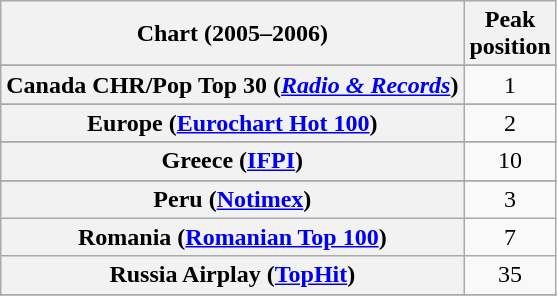<table class="wikitable sortable plainrowheaders" style="text-align:center">
<tr>
<th>Chart (2005–2006)</th>
<th>Peak<br>position</th>
</tr>
<tr>
</tr>
<tr>
</tr>
<tr>
</tr>
<tr>
</tr>
<tr>
</tr>
<tr>
<th scope="row">Canada CHR/Pop Top 30 (<em><a href='#'>Radio & Records</a></em>)</th>
<td>1</td>
</tr>
<tr>
</tr>
<tr>
</tr>
<tr>
</tr>
<tr>
<th scope="row">Europe (<a href='#'>Eurochart Hot 100</a>)</th>
<td>2</td>
</tr>
<tr>
</tr>
<tr>
</tr>
<tr>
</tr>
<tr>
<th scope="row">Greece (<a href='#'>IFPI</a>)</th>
<td>10</td>
</tr>
<tr>
</tr>
<tr>
</tr>
<tr>
</tr>
<tr>
</tr>
<tr>
</tr>
<tr>
</tr>
<tr>
</tr>
<tr>
</tr>
<tr>
<th scope="row">Peru (<a href='#'>Notimex</a>)</th>
<td align="center">3</td>
</tr>
<tr>
<th scope="row">Romania (<a href='#'>Romanian Top 100</a>)</th>
<td>7</td>
</tr>
<tr>
<th scope="row">Russia Airplay (<a href='#'>TopHit</a>)</th>
<td>35</td>
</tr>
<tr>
</tr>
<tr>
</tr>
<tr>
</tr>
<tr>
</tr>
<tr>
</tr>
<tr>
</tr>
<tr>
</tr>
<tr>
</tr>
<tr>
</tr>
<tr>
</tr>
</table>
